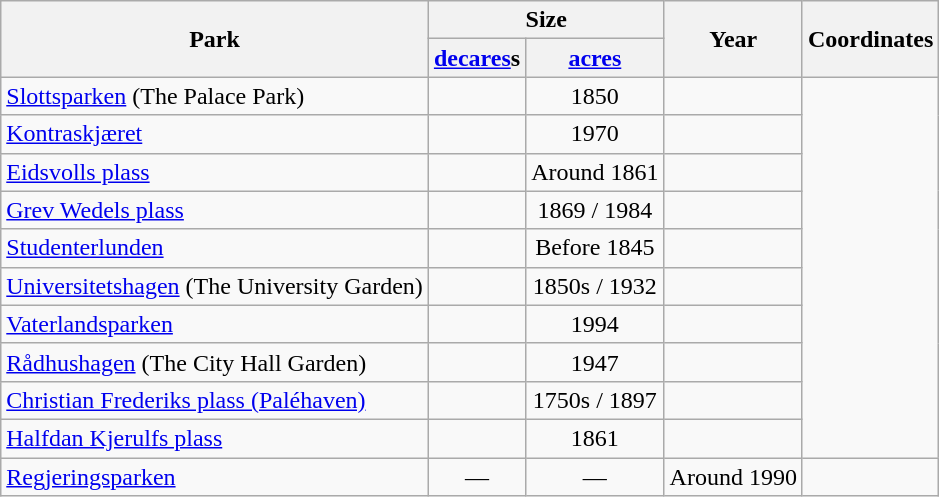<table class="wikitable">
<tr>
<th rowspan=2>Park</th>
<th colspan=2>Size</th>
<th rowspan=2>Year</th>
<th rowspan=2>Coordinates</th>
</tr>
<tr>
<th><a href='#'>decares</a>s</th>
<th><a href='#'>acres</a></th>
</tr>
<tr>
<td><a href='#'>Slottsparken</a> (The Palace Park)</td>
<td></td>
<td align="center">1850</td>
<td></td>
</tr>
<tr>
<td><a href='#'>Kontraskjæret</a></td>
<td></td>
<td align="center">1970</td>
<td></td>
</tr>
<tr>
<td><a href='#'>Eidsvolls plass</a></td>
<td></td>
<td align="center">Around 1861</td>
<td></td>
</tr>
<tr>
<td><a href='#'>Grev Wedels plass</a></td>
<td></td>
<td align="center">1869 / 1984</td>
<td></td>
</tr>
<tr>
<td><a href='#'>Studenterlunden</a></td>
<td></td>
<td align="center">Before 1845</td>
<td></td>
</tr>
<tr>
<td><a href='#'>Universitetshagen</a> (The University Garden)</td>
<td></td>
<td align="center">1850s / 1932</td>
<td></td>
</tr>
<tr>
<td><a href='#'>Vaterlandsparken</a></td>
<td></td>
<td align="center">1994</td>
<td></td>
</tr>
<tr>
<td><a href='#'>Rådhushagen</a> (The City Hall Garden)</td>
<td></td>
<td align="center">1947</td>
<td></td>
</tr>
<tr>
<td><a href='#'>Christian Frederiks plass (Paléhaven)</a></td>
<td></td>
<td align="center">1750s / 1897</td>
<td></td>
</tr>
<tr>
<td><a href='#'>Halfdan Kjerulfs plass</a></td>
<td></td>
<td align="center">1861</td>
<td></td>
</tr>
<tr>
<td><a href='#'>Regjeringsparken</a></td>
<td align="center">—</td>
<td align="center">—</td>
<td align="center">Around 1990</td>
<td></td>
</tr>
</table>
